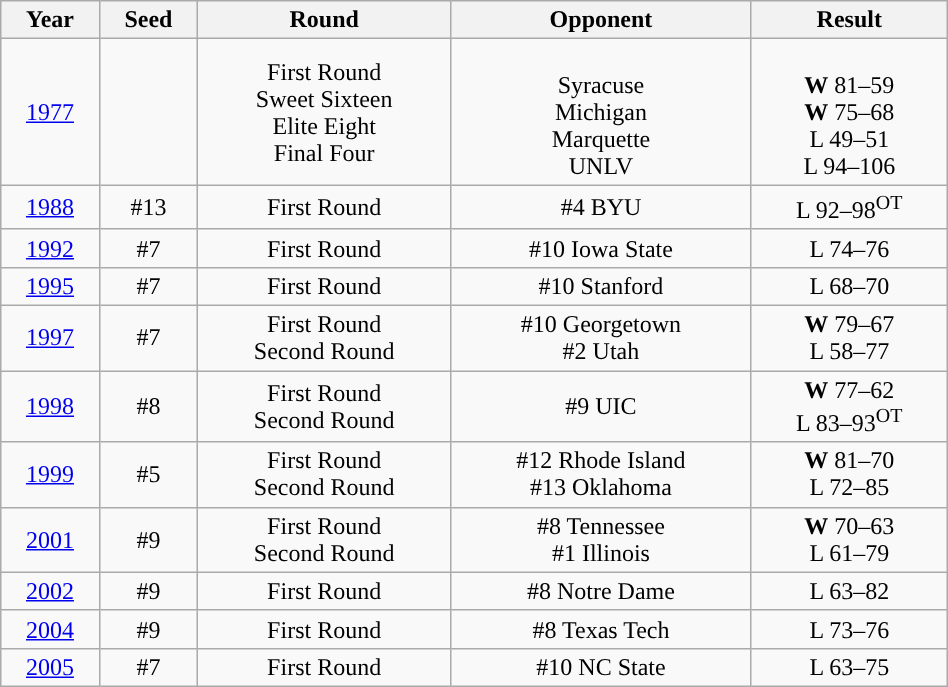<table class="wikitable sortable" style="width: 50%">
<tr>
<th>Year</th>
<th>Seed</th>
<th>Round</th>
<th>Opponent</th>
<th>Result</th>
</tr>
<tr align="center">
<td><a href='#'>1977</a></td>
<td></td>
<td>First Round<br>Sweet Sixteen<br>Elite Eight<br>Final Four<br></td>
<td><br>Syracuse<br>Michigan<br>Marquette<br>UNLV</td>
<td><br><strong>W</strong> 81–59<br><strong>W</strong> 75–68<br>L 49–51<br>L 94–106</td>
</tr>
<tr align="center">
<td><a href='#'>1988</a></td>
<td>#13</td>
<td>First Round</td>
<td>#4 BYU</td>
<td>L 92–98<sup>OT</sup></td>
</tr>
<tr align="center">
<td><a href='#'>1992</a></td>
<td>#7</td>
<td>First Round</td>
<td>#10 Iowa State</td>
<td>L 74–76</td>
</tr>
<tr align="center">
<td><a href='#'>1995</a></td>
<td>#7</td>
<td>First Round</td>
<td>#10 Stanford</td>
<td>L 68–70</td>
</tr>
<tr align="center">
<td><a href='#'>1997</a></td>
<td>#7</td>
<td>First Round<br>Second Round</td>
<td>#10 Georgetown<br>#2 Utah</td>
<td><strong>W</strong> 79–67<br>L 58–77</td>
</tr>
<tr align="center">
<td><a href='#'>1998</a></td>
<td>#8</td>
<td>First Round<br>Second Round</td>
<td>#9 UIC<br></td>
<td><strong>W</strong> 77–62<br>L 83–93<sup>OT</sup></td>
</tr>
<tr align="center">
<td><a href='#'>1999</a></td>
<td>#5</td>
<td>First Round<br>Second Round</td>
<td>#12 Rhode Island<br>#13 Oklahoma</td>
<td><strong>W</strong> 81–70<br>L 72–85</td>
</tr>
<tr align="center">
<td><a href='#'>2001</a></td>
<td>#9</td>
<td>First Round<br>Second Round</td>
<td>#8 Tennessee<br>#1 Illinois</td>
<td><strong>W</strong> 70–63<br>L 61–79</td>
</tr>
<tr align="center">
<td><a href='#'>2002</a></td>
<td>#9</td>
<td>First Round</td>
<td>#8 Notre Dame</td>
<td>L 63–82</td>
</tr>
<tr align="center">
<td><a href='#'>2004</a></td>
<td>#9</td>
<td>First Round</td>
<td>#8 Texas Tech</td>
<td>L 73–76</td>
</tr>
<tr align="center">
<td><a href='#'>2005</a></td>
<td>#7</td>
<td>First Round</td>
<td>#10 NC State</td>
<td>L 63–75</td>
</tr>
</table>
